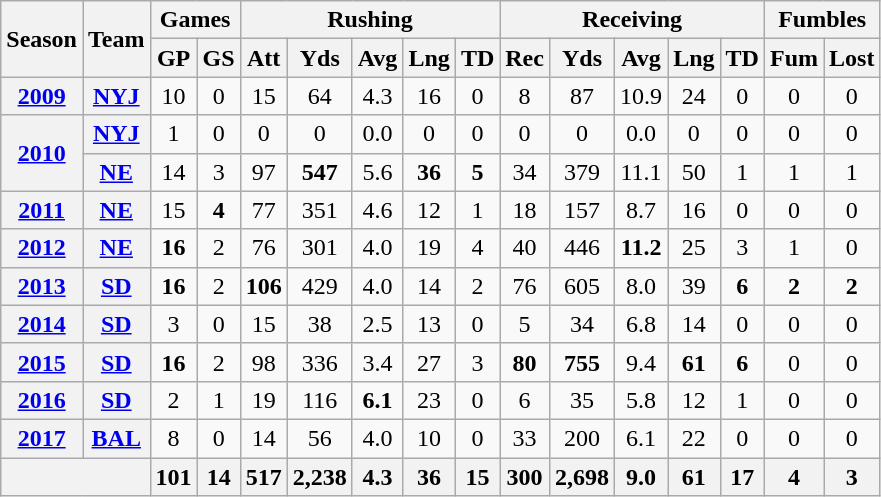<table class="wikitable" style="text-align:center;">
<tr>
<th rowspan=2>Season</th>
<th rowspan=2>Team</th>
<th colspan=2>Games</th>
<th colspan=5>Rushing</th>
<th colspan=5>Receiving</th>
<th ! colspan=2>Fumbles</th>
</tr>
<tr>
<th>GP</th>
<th>GS</th>
<th>Att</th>
<th>Yds</th>
<th>Avg</th>
<th>Lng</th>
<th>TD</th>
<th>Rec</th>
<th>Yds</th>
<th>Avg</th>
<th>Lng</th>
<th>TD</th>
<th>Fum</th>
<th>Lost</th>
</tr>
<tr>
<th><a href='#'>2009</a></th>
<th><a href='#'>NYJ</a></th>
<td>10</td>
<td>0</td>
<td>15</td>
<td>64</td>
<td>4.3</td>
<td>16</td>
<td>0</td>
<td>8</td>
<td>87</td>
<td>10.9</td>
<td>24</td>
<td>0</td>
<td>0</td>
<td>0</td>
</tr>
<tr>
<th rowspan="2"><a href='#'>2010</a></th>
<th><a href='#'>NYJ</a></th>
<td>1</td>
<td>0</td>
<td>0</td>
<td>0</td>
<td>0.0</td>
<td>0</td>
<td>0</td>
<td>0</td>
<td>0</td>
<td>0.0</td>
<td>0</td>
<td>0</td>
<td>0</td>
<td>0</td>
</tr>
<tr>
<th><a href='#'>NE</a></th>
<td>14</td>
<td>3</td>
<td>97</td>
<td><strong>547</strong></td>
<td>5.6</td>
<td><strong>36</strong></td>
<td><strong>5</strong></td>
<td>34</td>
<td>379</td>
<td>11.1</td>
<td>50</td>
<td>1</td>
<td>1</td>
<td>1</td>
</tr>
<tr>
<th><a href='#'>2011</a></th>
<th><a href='#'>NE</a></th>
<td>15</td>
<td><strong>4</strong></td>
<td>77</td>
<td>351</td>
<td>4.6</td>
<td>12</td>
<td>1</td>
<td>18</td>
<td>157</td>
<td>8.7</td>
<td>16</td>
<td>0</td>
<td>0</td>
<td>0</td>
</tr>
<tr>
<th><a href='#'>2012</a></th>
<th><a href='#'>NE</a></th>
<td><strong>16</strong></td>
<td>2</td>
<td>76</td>
<td>301</td>
<td>4.0</td>
<td>19</td>
<td>4</td>
<td>40</td>
<td>446</td>
<td><strong>11.2</strong></td>
<td>25</td>
<td>3</td>
<td>1</td>
<td>0</td>
</tr>
<tr>
<th><a href='#'>2013</a></th>
<th><a href='#'>SD</a></th>
<td><strong>16</strong></td>
<td>2</td>
<td><strong>106</strong></td>
<td>429</td>
<td>4.0</td>
<td>14</td>
<td>2</td>
<td>76</td>
<td>605</td>
<td>8.0</td>
<td>39</td>
<td><strong>6</strong></td>
<td><strong>2</strong></td>
<td><strong>2</strong></td>
</tr>
<tr>
<th><a href='#'>2014</a></th>
<th><a href='#'>SD</a></th>
<td>3</td>
<td>0</td>
<td>15</td>
<td>38</td>
<td>2.5</td>
<td>13</td>
<td>0</td>
<td>5</td>
<td>34</td>
<td>6.8</td>
<td>14</td>
<td>0</td>
<td>0</td>
<td>0</td>
</tr>
<tr>
<th><a href='#'>2015</a></th>
<th><a href='#'>SD</a></th>
<td><strong>16</strong></td>
<td>2</td>
<td>98</td>
<td>336</td>
<td>3.4</td>
<td>27</td>
<td>3</td>
<td><strong>80</strong></td>
<td><strong>755</strong></td>
<td>9.4</td>
<td><strong>61</strong></td>
<td><strong>6</strong></td>
<td>0</td>
<td>0</td>
</tr>
<tr>
<th><a href='#'>2016</a></th>
<th><a href='#'>SD</a></th>
<td>2</td>
<td>1</td>
<td>19</td>
<td>116</td>
<td><strong>6.1</strong></td>
<td>23</td>
<td>0</td>
<td>6</td>
<td>35</td>
<td>5.8</td>
<td>12</td>
<td>1</td>
<td>0</td>
<td>0</td>
</tr>
<tr>
<th><a href='#'>2017</a></th>
<th><a href='#'>BAL</a></th>
<td>8</td>
<td>0</td>
<td>14</td>
<td>56</td>
<td>4.0</td>
<td>10</td>
<td>0</td>
<td>33</td>
<td>200</td>
<td>6.1</td>
<td>22</td>
<td>0</td>
<td>0</td>
<td>0</td>
</tr>
<tr class="sortbottom">
<th colspan="2"></th>
<th>101</th>
<th>14</th>
<th>517</th>
<th>2,238</th>
<th>4.3</th>
<th>36</th>
<th>15</th>
<th>300</th>
<th>2,698</th>
<th>9.0</th>
<th>61</th>
<th>17</th>
<th>4</th>
<th>3</th>
</tr>
</table>
